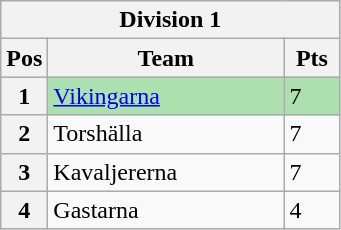<table class="wikitable">
<tr>
<th colspan="4">Division 1</th>
</tr>
<tr>
<th width=20>Pos</th>
<th width=150>Team</th>
<th width=30>Pts</th>
</tr>
<tr style="background:#ACE1AF;">
<th>1</th>
<td><a href='#'>Vikingarna</a></td>
<td>7</td>
</tr>
<tr>
<th>2</th>
<td>Torshälla</td>
<td>7</td>
</tr>
<tr>
<th>3</th>
<td>Kavaljererna</td>
<td>7</td>
</tr>
<tr>
<th>4</th>
<td>Gastarna</td>
<td>4</td>
</tr>
</table>
